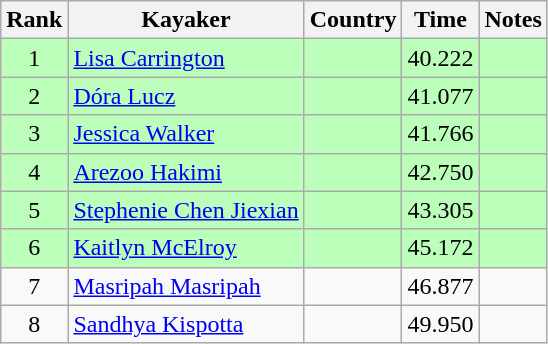<table class="wikitable" style="text-align:center">
<tr>
<th>Rank</th>
<th>Kayaker</th>
<th>Country</th>
<th>Time</th>
<th>Notes</th>
</tr>
<tr bgcolor=bbffbb>
<td>1</td>
<td align="left"><a href='#'>Lisa Carrington</a></td>
<td align="left"></td>
<td>40.222</td>
<td></td>
</tr>
<tr bgcolor=bbffbb>
<td>2</td>
<td align="left"><a href='#'>Dóra Lucz</a></td>
<td align="left"></td>
<td>41.077</td>
<td></td>
</tr>
<tr bgcolor=bbffbb>
<td>3</td>
<td align="left"><a href='#'>Jessica Walker</a></td>
<td align="left"></td>
<td>41.766</td>
<td></td>
</tr>
<tr bgcolor=bbffbb>
<td>4</td>
<td align="left"><a href='#'>Arezoo Hakimi</a></td>
<td align="left"></td>
<td>42.750</td>
<td></td>
</tr>
<tr bgcolor=bbffbb>
<td>5</td>
<td align="left"><a href='#'>Stephenie Chen Jiexian</a></td>
<td align="left"></td>
<td>43.305</td>
<td></td>
</tr>
<tr bgcolor=bbffbb>
<td>6</td>
<td align="left"><a href='#'>Kaitlyn McElroy</a></td>
<td align="left"></td>
<td>45.172</td>
<td></td>
</tr>
<tr>
<td>7</td>
<td align="left"><a href='#'>Masripah Masripah</a></td>
<td align="left"></td>
<td>46.877</td>
<td></td>
</tr>
<tr>
<td>8</td>
<td align="left"><a href='#'>Sandhya Kispotta</a></td>
<td align="left"></td>
<td>49.950</td>
<td></td>
</tr>
</table>
